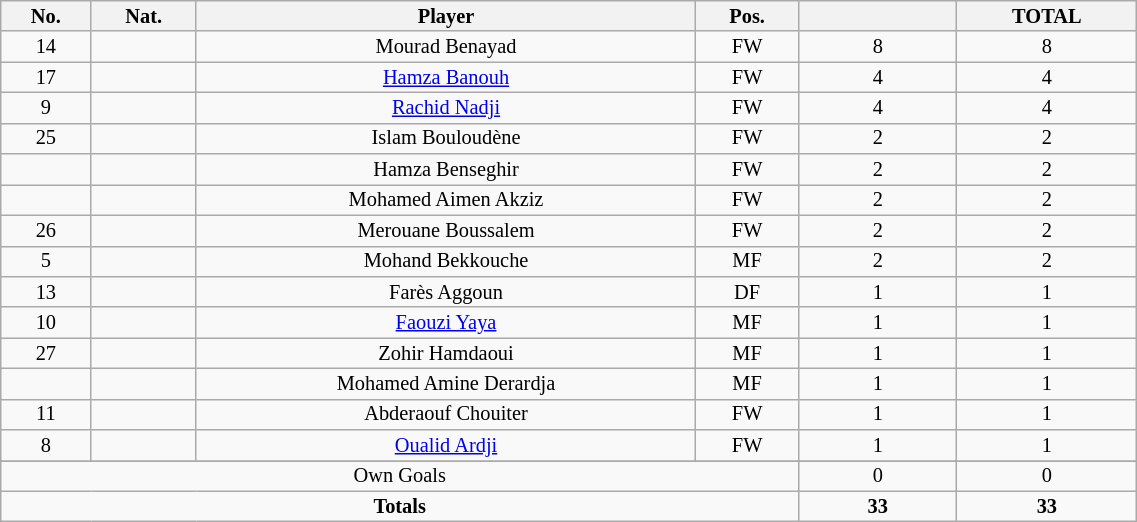<table class="wikitable sortable alternance"  style="font-size:85%; text-align:center; line-height:14px; width:60%;">
<tr>
<th width=10>No.</th>
<th width=10>Nat.</th>
<th width=140>Player</th>
<th width=10>Pos.</th>
<th width=40></th>
<th width=10>TOTAL</th>
</tr>
<tr>
<td>14</td>
<td></td>
<td>Mourad Benayad</td>
<td>FW</td>
<td>8</td>
<td>8</td>
</tr>
<tr>
<td>17</td>
<td></td>
<td><a href='#'>Hamza Banouh</a></td>
<td>FW</td>
<td>4</td>
<td>4</td>
</tr>
<tr>
<td>9</td>
<td></td>
<td><a href='#'>Rachid Nadji</a></td>
<td>FW</td>
<td>4</td>
<td>4</td>
</tr>
<tr>
<td>25</td>
<td></td>
<td>Islam Bouloudène</td>
<td>FW</td>
<td>2</td>
<td>2</td>
</tr>
<tr>
<td></td>
<td></td>
<td>Hamza Benseghir</td>
<td>FW</td>
<td>2</td>
<td>2</td>
</tr>
<tr>
<td></td>
<td></td>
<td>Mohamed Aimen Akziz</td>
<td>FW</td>
<td>2</td>
<td>2</td>
</tr>
<tr>
<td>26</td>
<td></td>
<td>Merouane Boussalem</td>
<td>FW</td>
<td>2</td>
<td>2</td>
</tr>
<tr>
<td>5</td>
<td></td>
<td>Mohand Bekkouche</td>
<td>MF</td>
<td>2</td>
<td>2</td>
</tr>
<tr>
<td>13</td>
<td></td>
<td>Farès Aggoun</td>
<td>DF</td>
<td>1</td>
<td>1</td>
</tr>
<tr>
<td>10</td>
<td></td>
<td><a href='#'>Faouzi Yaya</a></td>
<td>MF</td>
<td>1</td>
<td>1</td>
</tr>
<tr>
<td>27</td>
<td></td>
<td>Zohir Hamdaoui</td>
<td>MF</td>
<td>1</td>
<td>1</td>
</tr>
<tr>
<td></td>
<td></td>
<td>Mohamed Amine Derardja</td>
<td>MF</td>
<td>1</td>
<td>1</td>
</tr>
<tr>
<td>11</td>
<td></td>
<td>Abderaouf Chouiter</td>
<td>FW</td>
<td>1</td>
<td>1</td>
</tr>
<tr>
<td>8</td>
<td></td>
<td><a href='#'>Oualid Ardji</a></td>
<td>FW</td>
<td>1</td>
<td>1</td>
</tr>
<tr>
</tr>
<tr class="sortbottom">
<td colspan="4">Own Goals</td>
<td>0</td>
<td>0</td>
</tr>
<tr class="sortbottom">
<td colspan="4"><strong>Totals</strong></td>
<td><strong>33</strong></td>
<td><strong>33</strong></td>
</tr>
</table>
